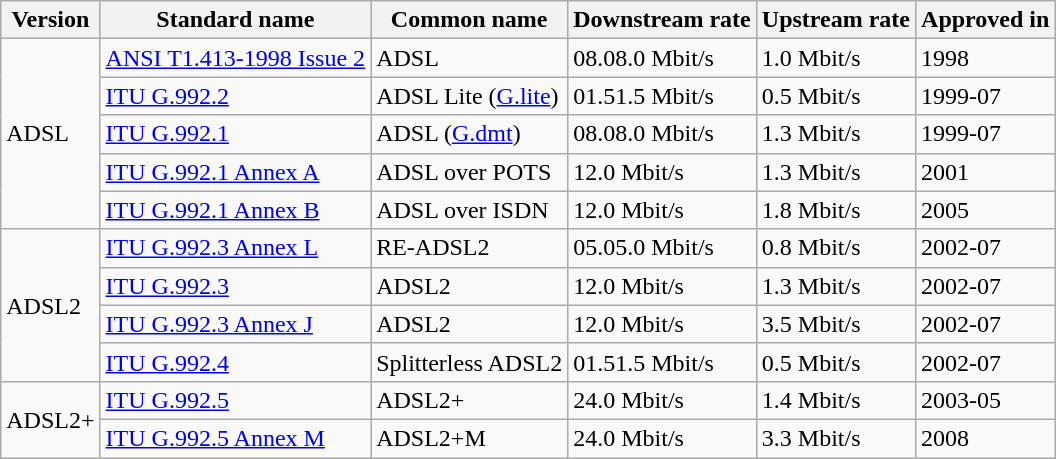<table class="wikitable sortable">
<tr>
<th>Version</th>
<th>Standard name</th>
<th>Common name</th>
<th>Downstream rate</th>
<th>Upstream rate</th>
<th>Approved in</th>
</tr>
<tr>
<td rowspan=5>ADSL</td>
<td><a href='#'>ANSI T1.413-1998 Issue 2</a></td>
<td>ADSL</td>
<td><span>08.0</span>8.0 Mbit/s</td>
<td>1.0 Mbit/s</td>
<td>1998</td>
</tr>
<tr>
<td><a href='#'>ITU G.992.2</a></td>
<td>ADSL Lite (<a href='#'>G.lite</a>)</td>
<td><span>01.5</span>1.5 Mbit/s</td>
<td>0.5 Mbit/s</td>
<td>1999-07</td>
</tr>
<tr>
<td><a href='#'>ITU G.992.1</a></td>
<td>ADSL (<a href='#'>G.dmt</a>)</td>
<td><span>08.0</span>8.0 Mbit/s</td>
<td>1.3 Mbit/s</td>
<td>1999-07</td>
</tr>
<tr>
<td><a href='#'>ITU G.992.1 Annex A</a></td>
<td>ADSL over POTS</td>
<td>12.0 Mbit/s</td>
<td>1.3 Mbit/s</td>
<td>2001</td>
</tr>
<tr>
<td><a href='#'>ITU G.992.1 Annex B</a></td>
<td>ADSL over ISDN</td>
<td>12.0 Mbit/s</td>
<td>1.8 Mbit/s</td>
<td>2005</td>
</tr>
<tr>
<td rowspan=4>ADSL2</td>
<td><a href='#'>ITU G.992.3 Annex L</a></td>
<td>RE-ADSL2</td>
<td><span>05.0</span>5.0 Mbit/s</td>
<td>0.8 Mbit/s</td>
<td>2002-07</td>
</tr>
<tr>
<td><a href='#'>ITU G.992.3</a></td>
<td>ADSL2</td>
<td>12.0 Mbit/s</td>
<td>1.3 Mbit/s</td>
<td>2002-07</td>
</tr>
<tr>
<td><a href='#'>ITU G.992.3 Annex J</a></td>
<td>ADSL2</td>
<td>12.0 Mbit/s</td>
<td>3.5 Mbit/s</td>
<td>2002-07</td>
</tr>
<tr>
<td><a href='#'>ITU G.992.4</a></td>
<td>Splitterless ADSL2</td>
<td><span>01.5</span>1.5 Mbit/s</td>
<td>0.5 Mbit/s</td>
<td>2002-07</td>
</tr>
<tr>
<td rowspan=2>ADSL2+</td>
<td><a href='#'>ITU G.992.5</a></td>
<td>ADSL2+</td>
<td>24.0 Mbit/s</td>
<td>1.4 Mbit/s</td>
<td>2003-05</td>
</tr>
<tr>
<td><a href='#'>ITU G.992.5 Annex M</a></td>
<td>ADSL2+M</td>
<td>24.0 Mbit/s</td>
<td>3.3 Mbit/s</td>
<td>2008</td>
</tr>
</table>
